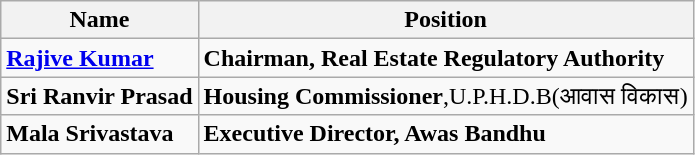<table class="wikitable">
<tr>
<th><strong>Name</strong></th>
<th><strong>Position</strong></th>
</tr>
<tr>
<td><strong><a href='#'>Rajive Kumar</a></strong></td>
<td><strong>Chairman, Real Estate Regulatory Authority </strong></td>
</tr>
<tr>
<td><strong>Sri Ranvir Prasad</strong></td>
<td><strong>Housing Commissioner</strong>,U.P.H.D.B(आवास विकास)</td>
</tr>
<tr>
<td><strong>Mala Srivastava</strong></td>
<td><strong>Executive Director, Awas Bandhu </strong></td>
</tr>
</table>
